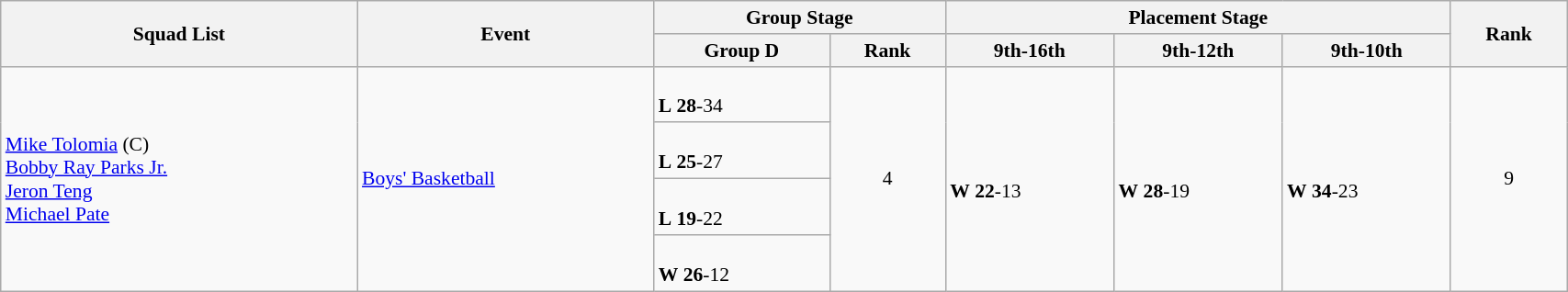<table class="wikitable" width="90%" style="text-align:left; font-size:90%">
<tr>
<th rowspan="2">Squad List</th>
<th rowspan="2">Event</th>
<th colspan="2">Group Stage</th>
<th colspan="3">Placement Stage</th>
<th rowspan="2">Rank</th>
</tr>
<tr>
<th>Group D</th>
<th>Rank</th>
<th>9th-16th</th>
<th>9th-12th</th>
<th>9th-10th</th>
</tr>
<tr>
<td rowspan="4"><a href='#'>Mike Tolomia</a> (C)<br><a href='#'>Bobby Ray Parks Jr.</a><br><a href='#'>Jeron Teng</a><br><a href='#'>Michael Pate</a></td>
<td rowspan="4"><a href='#'>Boys' Basketball</a></td>
<td><br> <strong>L</strong> <strong>28</strong>-34</td>
<td rowspan="4" align=center>4</td>
<td rowspan="4"> <br> <strong>W</strong> <strong>22</strong>-13</td>
<td rowspan="4"> <br> <strong>W</strong> <strong>28</strong>-19</td>
<td rowspan="4"> <br> <strong>W</strong> <strong>34</strong>-23</td>
<td rowspan="4" align="center">9</td>
</tr>
<tr>
<td><br> <strong>L</strong> <strong>25</strong>-27</td>
</tr>
<tr>
<td><br> <strong>L</strong> <strong>19</strong>-22</td>
</tr>
<tr>
<td><br> <strong>W</strong> <strong>26</strong>-12</td>
</tr>
</table>
